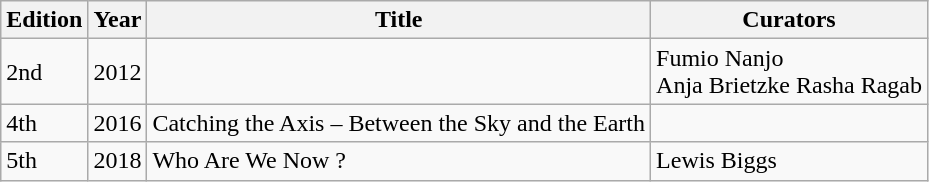<table class="wikitable">
<tr>
<th>Edition</th>
<th>Year</th>
<th>Title</th>
<th>Curators</th>
</tr>
<tr>
<td>2nd</td>
<td>2012</td>
<td></td>
<td>Fumio Nanjo<br>Anja Brietzke
Rasha Ragab</td>
</tr>
<tr>
<td>4th</td>
<td>2016</td>
<td>Catching the Axis – Between the Sky and the Earth</td>
<td></td>
</tr>
<tr>
<td>5th</td>
<td>2018</td>
<td>Who Are We Now ?</td>
<td>Lewis Biggs</td>
</tr>
</table>
